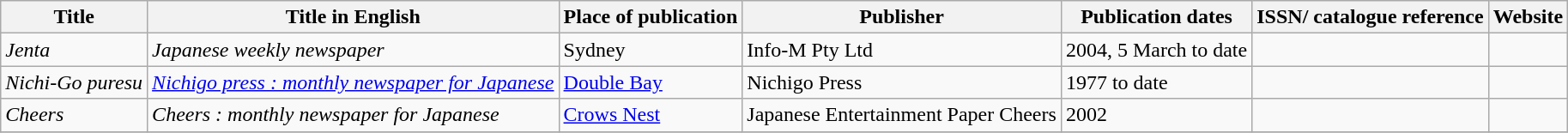<table class="wikitable sortable">
<tr>
<th>Title</th>
<th>Title in English</th>
<th>Place of publication</th>
<th>Publisher</th>
<th>Publication dates</th>
<th>ISSN/ catalogue reference</th>
<th>Website</th>
</tr>
<tr>
<td><em>Jenta</em></td>
<td><em>Japanese weekly newspaper</em></td>
<td>Sydney</td>
<td>Info-M Pty Ltd</td>
<td>2004, 5 March to date</td>
<td></td>
<td></td>
</tr>
<tr>
<td><em>Nichi-Go puresu</em></td>
<td><em><a href='#'>Nichigo press : monthly newspaper for Japanese</a></em></td>
<td><a href='#'>Double Bay</a></td>
<td>Nichigo Press</td>
<td>1977 to date</td>
<td></td>
<td></td>
</tr>
<tr>
<td><em>Cheers</em></td>
<td><em>Cheers : monthly newspaper for Japanese</em></td>
<td><a href='#'>Crows Nest</a></td>
<td>Japanese Entertainment Paper Cheers</td>
<td>2002</td>
<td></td>
<td></td>
</tr>
<tr>
</tr>
</table>
